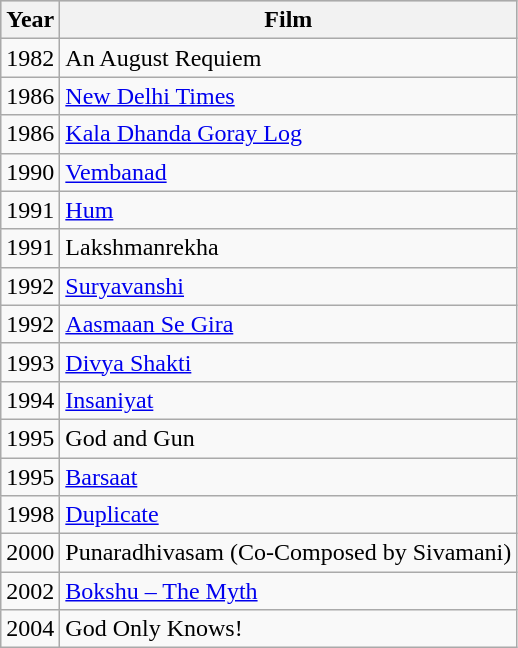<table class="wikitable">
<tr style="background:#ccc;">
<th>Year</th>
<th>Film</th>
</tr>
<tr>
<td>1982</td>
<td>An August Requiem</td>
</tr>
<tr>
<td>1986</td>
<td><a href='#'>New Delhi Times</a></td>
</tr>
<tr>
<td>1986</td>
<td><a href='#'>Kala Dhanda Goray Log</a></td>
</tr>
<tr>
<td>1990</td>
<td><a href='#'>Vembanad</a></td>
</tr>
<tr>
<td>1991</td>
<td><a href='#'>Hum</a></td>
</tr>
<tr>
<td>1991</td>
<td>Lakshmanrekha</td>
</tr>
<tr>
<td>1992</td>
<td><a href='#'>Suryavanshi</a></td>
</tr>
<tr>
<td>1992</td>
<td><a href='#'>Aasmaan Se Gira</a></td>
</tr>
<tr>
<td>1993</td>
<td><a href='#'>Divya Shakti</a></td>
</tr>
<tr>
<td>1994</td>
<td><a href='#'>Insaniyat</a></td>
</tr>
<tr>
<td>1995</td>
<td>God and Gun</td>
</tr>
<tr>
<td>1995</td>
<td><a href='#'>Barsaat</a></td>
</tr>
<tr>
<td>1998</td>
<td><a href='#'>Duplicate</a></td>
</tr>
<tr>
<td>2000</td>
<td>Punaradhivasam (Co-Composed by Sivamani)</td>
</tr>
<tr>
<td>2002</td>
<td><a href='#'>Bokshu – The Myth</a></td>
</tr>
<tr>
<td>2004</td>
<td>God Only Knows!</td>
</tr>
</table>
